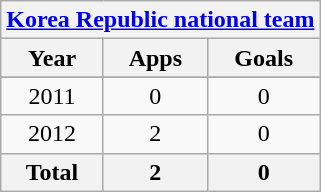<table class="wikitable" style="text-align:center">
<tr>
<th colspan=3><a href='#'>Korea Republic national team</a></th>
</tr>
<tr>
<th>Year</th>
<th>Apps</th>
<th>Goals</th>
</tr>
<tr>
</tr>
<tr>
<td>2011</td>
<td>0</td>
<td>0</td>
</tr>
<tr>
<td>2012</td>
<td>2</td>
<td>0</td>
</tr>
<tr>
<th>Total</th>
<th>2</th>
<th>0</th>
</tr>
</table>
